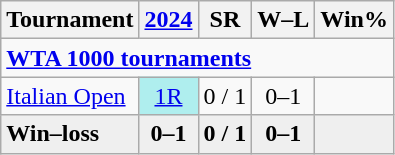<table class=wikitable style=text-align:center>
<tr>
<th>Tournament</th>
<th><a href='#'>2024</a></th>
<th>SR</th>
<th>W–L</th>
<th>Win%</th>
</tr>
<tr>
<td colspan="5" style="text-align:left"><strong><a href='#'>WTA 1000 tournaments</a></strong></td>
</tr>
<tr>
<td style="text-align:left"><a href='#'>Italian Open</a></td>
<td style="background:#afeeee"><a href='#'>1R</a></td>
<td>0 / 1</td>
<td>0–1</td>
<td></td>
</tr>
<tr style="background:#efefef;font-weight:bold">
<td style="text-align:left">Win–loss</td>
<td>0–1</td>
<td>0 / 1</td>
<td>0–1</td>
<td></td>
</tr>
</table>
